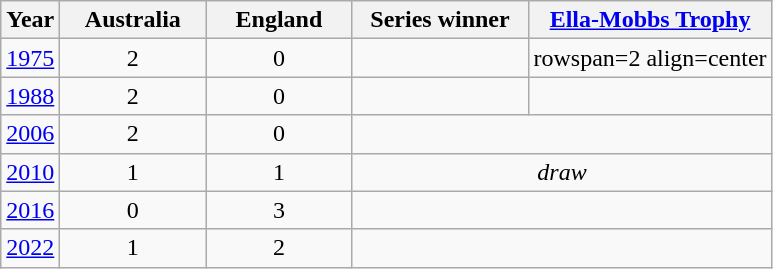<table class="wikitable">
<tr>
<th>Year</th>
<th width="90">Australia</th>
<th width="90">England</th>
<th width="110">Series winner</th>
<th><a href='#'>Ella-Mobbs Trophy</a></th>
</tr>
<tr>
<td> <a href='#'>1975</a></td>
<td align=center>2</td>
<td align=center>0</td>
<td></td>
<td>rowspan=2 align=center </td>
</tr>
<tr>
<td> <a href='#'>1988</a></td>
<td align=center>2</td>
<td align=center>0</td>
<td></td>
</tr>
<tr>
<td> <a href='#'>2006</a></td>
<td align=center>2</td>
<td align=center>0</td>
<td colspan=2></td>
</tr>
<tr>
<td> <a href='#'>2010</a></td>
<td align=center>1</td>
<td align=center>1</td>
<td colspan=2 align=center><em>draw</em></td>
</tr>
<tr>
<td> <a href='#'>2016</a></td>
<td align=center>0</td>
<td align=center>3</td>
<td colspan=2></td>
</tr>
<tr>
<td> <a href='#'>2022</a></td>
<td align=center>1</td>
<td align=center>2</td>
<td colspan=2></td>
</tr>
</table>
